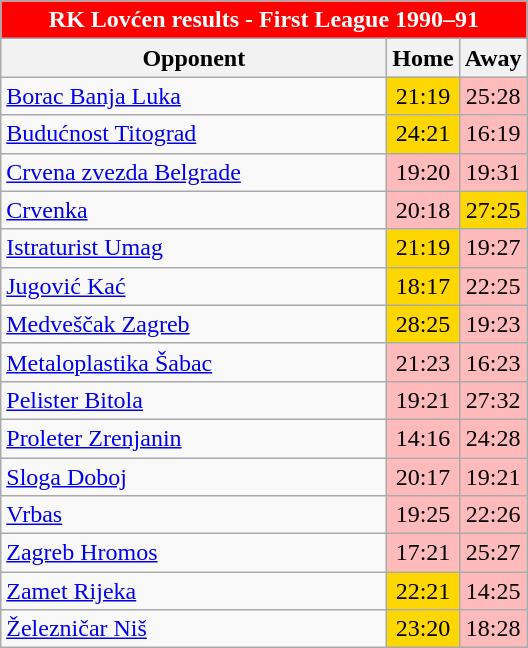<table class="wikitable" style="text-align:center">
<tr>
<th colspan=10 style="background:red;color:white;">RK Lovćen results - First League 1990–91</th>
</tr>
<tr>
<th width=250>Opponent</th>
<th>Home</th>
<th>Away</th>
</tr>
<tr>
<td align=left><a href='#'>Borac Banja Luka</a></td>
<td style="background:gold">21:19</td>
<td style="background:#ffbbbb;">25:28</td>
</tr>
<tr>
<td align=left><a href='#'>Budućnost Titograd</a></td>
<td style="background:gold">24:21</td>
<td style="background:#ffbbbb;">16:19</td>
</tr>
<tr>
<td align=left><a href='#'>Crvena zvezda Belgrade</a></td>
<td style="background:#ffbbbb;">19:20</td>
<td style="background:#ffbbbb;">19:31</td>
</tr>
<tr>
<td align=left><a href='#'>Crvenka</a></td>
<td style="background:#ffbbbb;">20:18</td>
<td style="background:gold">27:25</td>
</tr>
<tr>
<td align=left><a href='#'>Istraturist Umag</a></td>
<td style="background:gold">21:19</td>
<td style="background:#ffbbbb;">19:27</td>
</tr>
<tr>
<td align=left><a href='#'>Jugović Kać</a></td>
<td style="background:gold">18:17</td>
<td style="background:#ffbbbb;">22:25</td>
</tr>
<tr>
<td align=left><a href='#'>Medveščak Zagreb</a></td>
<td style="background:gold">28:25</td>
<td style="background:#ffbbbb;">19:23</td>
</tr>
<tr>
<td align=left><a href='#'>Metaloplastika Šabac</a></td>
<td style="background:#ffbbbb;">21:23</td>
<td style="background:#ffbbbb;">16:23</td>
</tr>
<tr>
<td align=left><a href='#'>Pelister Bitola</a></td>
<td style="background:#ffbbbb;">19:21</td>
<td style="background:#ffbbbb;">27:32</td>
</tr>
<tr>
<td align=left><a href='#'>Proleter Zrenjanin</a></td>
<td style="background:#ffbbbb;">14:16</td>
<td style="background:#ffbbbb;">24:28</td>
</tr>
<tr>
<td align=left><a href='#'>Sloga Doboj</a></td>
<td style="background:#ffbbbb;">20:17</td>
<td style="background:#ffbbbb;">19:21</td>
</tr>
<tr>
<td align=left><a href='#'>Vrbas</a></td>
<td style="background:#ffbbbb;">19:25</td>
<td style="background:#ffbbbb;">22:26</td>
</tr>
<tr>
<td align=left><a href='#'>Zagreb Hromos</a></td>
<td style="background:#ffbbbb;">17:21</td>
<td style="background:#ffbbbb;">25:27</td>
</tr>
<tr>
<td align=left><a href='#'>Zamet Rijeka</a></td>
<td style="background:gold">22:21</td>
<td style="background:#ffbbbb;">14:25</td>
</tr>
<tr>
<td align=left><a href='#'>Železničar Niš</a></td>
<td style="background:gold">23:20</td>
<td style="background:#ffbbbb;">18:28</td>
</tr>
</table>
